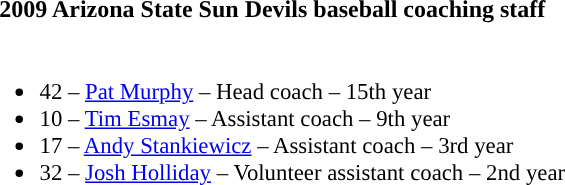<table class="toccolours">
<tr>
<th colspan=9>2009 Arizona State Sun Devils baseball coaching staff</th>
</tr>
<tr>
<td style="text-align: left; font-size: 95%;" valign="top"><br><ul><li>42 – <a href='#'>Pat Murphy</a> – Head coach – 15th year</li><li>10 – <a href='#'>Tim Esmay</a> – Assistant coach – 9th year</li><li>17 – <a href='#'>Andy Stankiewicz</a> – Assistant coach – 3rd year</li><li>32 – <a href='#'>Josh Holliday</a> – Volunteer assistant coach – 2nd year</li></ul></td>
</tr>
</table>
